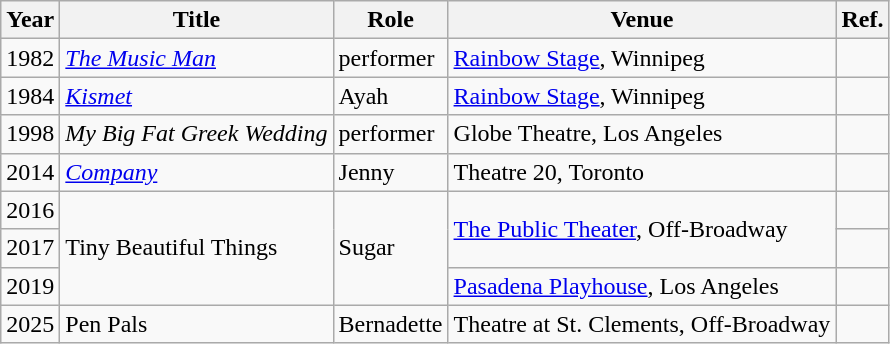<table class="wikitable sortable">
<tr>
<th>Year</th>
<th>Title</th>
<th>Role</th>
<th>Venue</th>
<th>Ref.</th>
</tr>
<tr>
<td>1982</td>
<td><em><a href='#'>The Music Man</a></em></td>
<td>performer</td>
<td><a href='#'>Rainbow Stage</a>, Winnipeg</td>
<td></td>
</tr>
<tr>
<td>1984</td>
<td><em><a href='#'>Kismet</a></em></td>
<td>Ayah</td>
<td><a href='#'>Rainbow Stage</a>, Winnipeg</td>
<td></td>
</tr>
<tr>
<td>1998</td>
<td><em>My Big Fat Greek Wedding</em></td>
<td>performer</td>
<td>Globe Theatre, Los Angeles</td>
<td></td>
</tr>
<tr>
<td>2014</td>
<td><em><a href='#'>Company</a></td>
<td>Jenny</td>
<td>Theatre 20, Toronto</td>
<td></td>
</tr>
<tr>
<td>2016</td>
<td rowspan=3></em>Tiny Beautiful Things<em></td>
<td rowspan=3>Sugar</td>
<td rowspan=2><a href='#'>The Public Theater</a>, Off-Broadway</td>
<td></td>
</tr>
<tr>
<td>2017</td>
<td></td>
</tr>
<tr>
<td>2019</td>
<td><a href='#'>Pasadena Playhouse</a>, Los Angeles</td>
<td></td>
</tr>
<tr>
<td>2025</td>
<td></em>Pen Pals<em></td>
<td>Bernadette</td>
<td>Theatre at St. Clements, Off-Broadway</td>
<td></td>
</tr>
</table>
